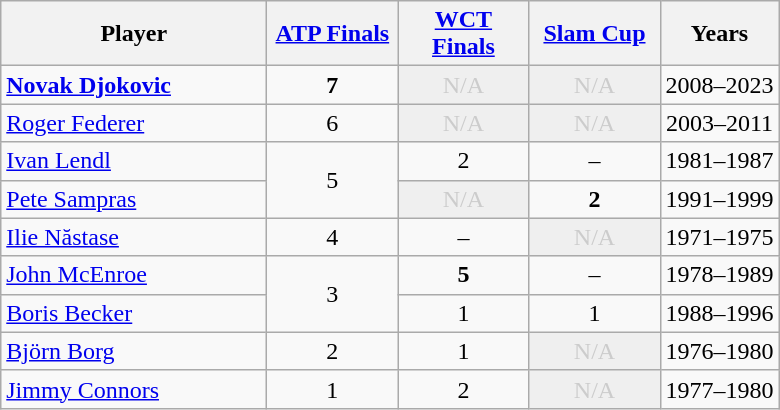<table class="wikitable" style="text-align:center;">
<tr>
<th width="170">Player</th>
<th width="80"><a href='#'>ATP Finals</a></th>
<th width="80"><a href='#'>WCT Finals</a></th>
<th width="80"><a href='#'>Slam Cup</a></th>
<th>Years</th>
</tr>
<tr>
<td align="left"> <strong><a href='#'>Novak Djokovic</a></strong></td>
<td><strong>7</strong></td>
<td style="background: #efefef; color: #ccc;">N/A</td>
<td style="background: #efefef; color: #ccc;">N/A</td>
<td>2008–2023</td>
</tr>
<tr>
<td align="left"> <a href='#'>Roger Federer</a></td>
<td>6</td>
<td style="background: #efefef; color: #ccc;">N/A</td>
<td style="background: #efefef; color: #ccc;">N/A</td>
<td>2003–2011</td>
</tr>
<tr>
<td align="left"> <a href='#'>Ivan Lendl</a></td>
<td rowspan="2">5</td>
<td>2</td>
<td>–</td>
<td>1981–1987</td>
</tr>
<tr>
<td align="left"> <a href='#'>Pete Sampras</a></td>
<td style="background: #efefef; color: #ccc;">N/A</td>
<td><strong>2</strong></td>
<td>1991–1999</td>
</tr>
<tr>
<td align=left> <a href='#'>Ilie Năstase</a></td>
<td>4</td>
<td>–</td>
<td style="background: #efefef; color: #ccc;">N/A</td>
<td>1971–1975</td>
</tr>
<tr>
<td align="left"> <a href='#'>John McEnroe</a></td>
<td rowspan="2">3</td>
<td><strong>5</strong></td>
<td>–</td>
<td>1978–1989</td>
</tr>
<tr>
<td align="left"> <a href='#'>Boris Becker</a></td>
<td>1</td>
<td>1</td>
<td>1988–1996</td>
</tr>
<tr>
<td align=left> <a href='#'>Björn Borg</a></td>
<td>2</td>
<td>1</td>
<td style="background: #efefef; color: #ccc;">N/A</td>
<td>1976–1980</td>
</tr>
<tr>
<td align=left> <a href='#'>Jimmy Connors</a></td>
<td>1</td>
<td>2</td>
<td style="background: #efefef; color: #ccc;">N/A</td>
<td>1977–1980</td>
</tr>
</table>
